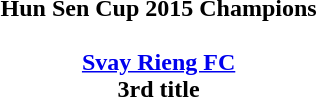<table style="width:95%;">
<tr align=center>
<td><strong> Hun Sen Cup 2015 Champions</strong><br><br> <strong><a href='#'>Svay Rieng FC</a></strong><br><strong>3rd title</strong></td>
</tr>
</table>
